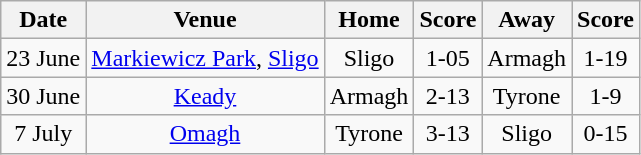<table class="wikitable">
<tr>
<th>Date</th>
<th>Venue</th>
<th>Home</th>
<th>Score</th>
<th>Away</th>
<th>Score</th>
</tr>
<tr align="center">
<td>23 June</td>
<td><a href='#'>Markiewicz Park</a>, <a href='#'>Sligo</a></td>
<td>Sligo</td>
<td>1-05</td>
<td>Armagh</td>
<td>1-19</td>
</tr>
<tr align="center">
<td>30 June</td>
<td><a href='#'>Keady</a></td>
<td>Armagh</td>
<td>2-13</td>
<td>Tyrone</td>
<td>1-9</td>
</tr>
<tr align="center">
<td>7 July</td>
<td><a href='#'>Omagh</a></td>
<td>Tyrone</td>
<td>3-13</td>
<td>Sligo</td>
<td>0-15</td>
</tr>
</table>
